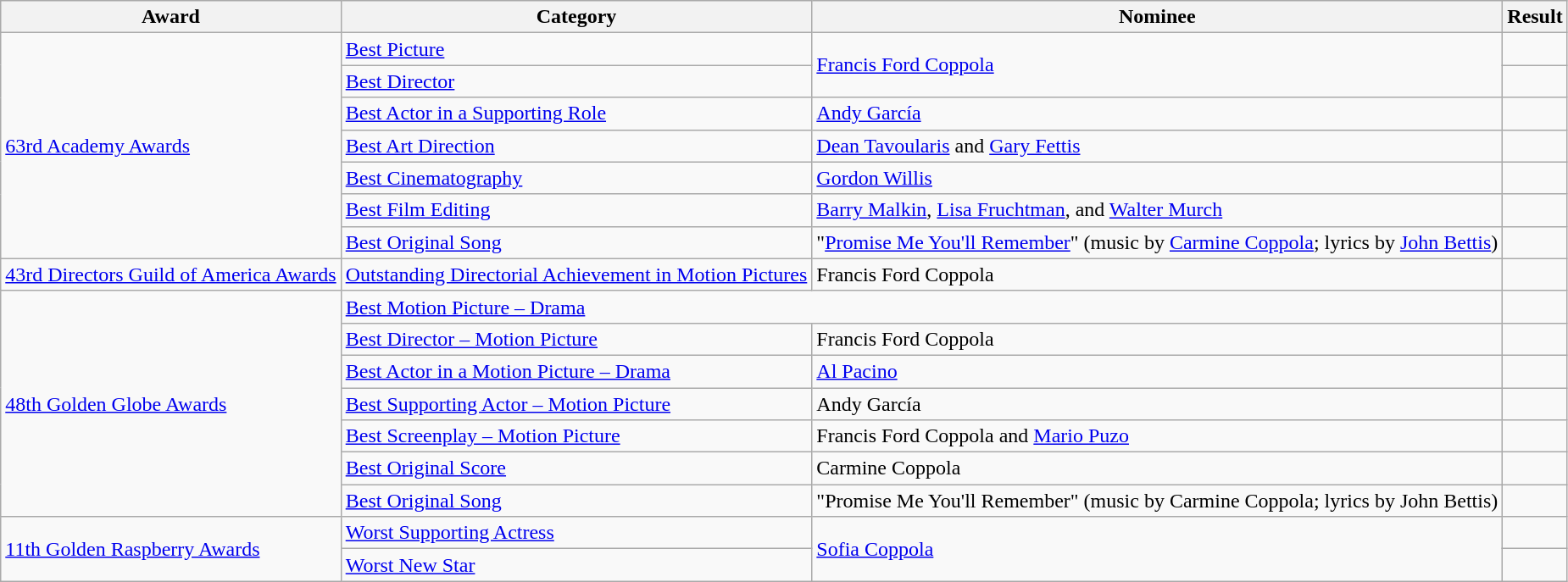<table class="wikitable">
<tr>
<th>Award</th>
<th>Category</th>
<th>Nominee</th>
<th>Result</th>
</tr>
<tr>
<td rowspan="7"><a href='#'>63rd Academy Awards</a></td>
<td><a href='#'>Best Picture</a></td>
<td rowspan="2"><a href='#'>Francis Ford Coppola</a></td>
<td></td>
</tr>
<tr>
<td><a href='#'>Best Director</a></td>
<td></td>
</tr>
<tr>
<td><a href='#'>Best Actor in a Supporting Role</a></td>
<td><a href='#'>Andy García</a></td>
<td></td>
</tr>
<tr>
<td><a href='#'>Best Art Direction</a></td>
<td><a href='#'>Dean Tavoularis</a> and <a href='#'>Gary Fettis</a></td>
<td></td>
</tr>
<tr>
<td><a href='#'>Best Cinematography</a></td>
<td><a href='#'>Gordon Willis</a></td>
<td></td>
</tr>
<tr>
<td><a href='#'>Best Film Editing</a></td>
<td><a href='#'>Barry Malkin</a>, <a href='#'>Lisa Fruchtman</a>, and <a href='#'>Walter Murch</a></td>
<td></td>
</tr>
<tr>
<td><a href='#'>Best Original Song</a></td>
<td>"<a href='#'>Promise Me You'll Remember</a>" (music by <a href='#'>Carmine Coppola</a>; lyrics by <a href='#'>John Bettis</a>)</td>
<td></td>
</tr>
<tr>
<td><a href='#'>43rd Directors Guild of America Awards</a></td>
<td><a href='#'>Outstanding Directorial Achievement in Motion Pictures</a></td>
<td>Francis Ford Coppola</td>
<td></td>
</tr>
<tr>
<td rowspan="7"><a href='#'>48th Golden Globe Awards</a></td>
<td colspan="2"><a href='#'>Best Motion Picture – Drama</a></td>
<td></td>
</tr>
<tr>
<td><a href='#'>Best Director – Motion Picture</a></td>
<td>Francis Ford Coppola</td>
<td></td>
</tr>
<tr>
<td><a href='#'>Best Actor in a Motion Picture – Drama</a></td>
<td><a href='#'>Al Pacino</a></td>
<td></td>
</tr>
<tr>
<td><a href='#'>Best Supporting Actor – Motion Picture</a></td>
<td>Andy García</td>
<td></td>
</tr>
<tr>
<td><a href='#'>Best Screenplay – Motion Picture</a></td>
<td>Francis Ford Coppola and <a href='#'>Mario Puzo</a></td>
<td></td>
</tr>
<tr>
<td><a href='#'>Best Original Score</a></td>
<td>Carmine Coppola</td>
<td></td>
</tr>
<tr>
<td><a href='#'>Best Original Song</a></td>
<td>"Promise Me You'll Remember" (music by Carmine Coppola; lyrics by John Bettis)</td>
<td></td>
</tr>
<tr>
<td rowspan="2"><a href='#'>11th Golden Raspberry Awards</a></td>
<td><a href='#'>Worst Supporting Actress</a></td>
<td rowspan="2"><a href='#'>Sofia Coppola</a></td>
<td></td>
</tr>
<tr>
<td><a href='#'>Worst New Star</a></td>
<td></td>
</tr>
</table>
